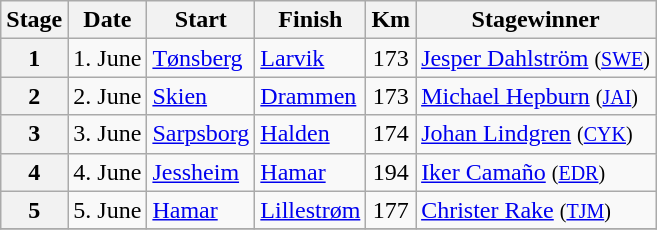<table class="wikitable">
<tr>
<th>Stage</th>
<th>Date</th>
<th>Start</th>
<th>Finish</th>
<th>Km</th>
<th>Stagewinner</th>
</tr>
<tr>
<th>1</th>
<td align="center">1. June</td>
<td> <a href='#'>Tønsberg</a></td>
<td> <a href='#'>Larvik</a></td>
<td align="center">173</td>
<td> <a href='#'>Jesper Dahlström</a> <small>(<a href='#'>SWE</a>)</small></td>
</tr>
<tr>
<th>2</th>
<td align="center">2. June</td>
<td> <a href='#'>Skien</a></td>
<td> <a href='#'>Drammen</a></td>
<td align="center">173</td>
<td> <a href='#'>Michael Hepburn</a> <small>(<a href='#'>JAI</a>)</small></td>
</tr>
<tr>
<th>3</th>
<td align="center">3. June</td>
<td> <a href='#'>Sarpsborg</a></td>
<td> <a href='#'>Halden</a></td>
<td align="center">174</td>
<td> <a href='#'>Johan Lindgren</a> <small>(<a href='#'>CYK</a>)</small></td>
</tr>
<tr>
<th>4</th>
<td align="center">4. June</td>
<td> <a href='#'>Jessheim</a></td>
<td> <a href='#'>Hamar</a></td>
<td align="center">194</td>
<td> <a href='#'>Iker Camaño</a> <small>(<a href='#'>EDR</a>)</small></td>
</tr>
<tr>
<th>5</th>
<td align="center">5. June</td>
<td> <a href='#'>Hamar</a></td>
<td> <a href='#'>Lillestrøm</a></td>
<td align="center">177</td>
<td> <a href='#'>Christer Rake</a> <small>(<a href='#'>TJM</a>)</small></td>
</tr>
<tr>
</tr>
</table>
